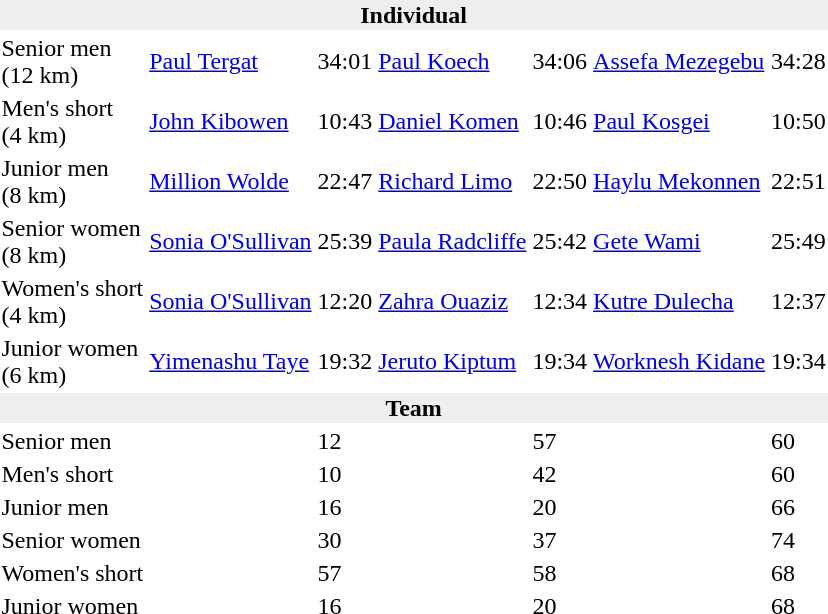<table>
<tr>
<td colspan=7 bgcolor=#eeeeee style=text-align:center;><strong>Individual</strong></td>
</tr>
<tr>
<td>Senior men<br>(12 km)</td>
<td><a href='#'>Paul Tergat</a><br></td>
<td>34:01</td>
<td><a href='#'>Paul Koech</a><br></td>
<td>34:06</td>
<td><a href='#'>Assefa Mezegebu</a><br></td>
<td>34:28</td>
</tr>
<tr>
<td>Men's short<br>(4 km)</td>
<td><a href='#'>John Kibowen</a><br></td>
<td>10:43</td>
<td><a href='#'>Daniel Komen</a><br></td>
<td>10:46</td>
<td><a href='#'>Paul Kosgei</a><br></td>
<td>10:50</td>
</tr>
<tr>
<td>Junior men<br>(8 km)</td>
<td><a href='#'>Million Wolde</a><br></td>
<td>22:47</td>
<td><a href='#'>Richard Limo</a><br></td>
<td>22:50</td>
<td><a href='#'>Haylu Mekonnen</a><br></td>
<td>22:51</td>
</tr>
<tr>
<td>Senior women<br>(8 km)</td>
<td><a href='#'>Sonia O'Sullivan</a><br></td>
<td>25:39</td>
<td><a href='#'>Paula Radcliffe</a><br></td>
<td>25:42</td>
<td><a href='#'>Gete Wami</a><br></td>
<td>25:49</td>
</tr>
<tr>
<td>Women's short<br>(4 km)</td>
<td><a href='#'>Sonia O'Sullivan</a><br></td>
<td>12:20</td>
<td><a href='#'>Zahra Ouaziz</a><br></td>
<td>12:34</td>
<td><a href='#'>Kutre Dulecha</a><br></td>
<td>12:37</td>
</tr>
<tr>
<td>Junior women<br>(6 km)</td>
<td><a href='#'>Yimenashu Taye</a><br></td>
<td>19:32</td>
<td><a href='#'>Jeruto Kiptum</a><br></td>
<td>19:34</td>
<td><a href='#'>Worknesh Kidane</a><br></td>
<td>19:34</td>
</tr>
<tr>
<td colspan=7 bgcolor=#eeeeee style=text-align:center;><strong>Team</strong></td>
</tr>
<tr>
<td>Senior men</td>
<td></td>
<td>12</td>
<td></td>
<td>57</td>
<td></td>
<td>60</td>
</tr>
<tr>
<td>Men's short</td>
<td></td>
<td>10</td>
<td></td>
<td>42</td>
<td></td>
<td>60</td>
</tr>
<tr>
<td>Junior men</td>
<td></td>
<td>16</td>
<td></td>
<td>20</td>
<td></td>
<td>66</td>
</tr>
<tr>
<td>Senior women</td>
<td></td>
<td>30</td>
<td></td>
<td>37</td>
<td></td>
<td>74</td>
</tr>
<tr>
<td>Women's short</td>
<td></td>
<td>57</td>
<td></td>
<td>58</td>
<td></td>
<td>68</td>
</tr>
<tr>
<td>Junior women</td>
<td></td>
<td>16</td>
<td></td>
<td>20</td>
<td></td>
<td>68</td>
</tr>
</table>
